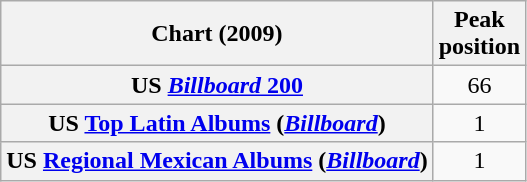<table class="wikitable sortable plainrowheaders" style="text-align:center">
<tr>
<th scope="col">Chart (2009)</th>
<th scope="col">Peak<br>position</th>
</tr>
<tr>
<th scope="row">US <a href='#'><em>Billboard</em> 200</a></th>
<td>66</td>
</tr>
<tr>
<th scope="row">US <a href='#'>Top Latin Albums</a> (<em><a href='#'>Billboard</a></em>)</th>
<td>1</td>
</tr>
<tr>
<th scope="row">US <a href='#'>Regional Mexican Albums</a> (<em><a href='#'>Billboard</a></em>)</th>
<td>1</td>
</tr>
</table>
